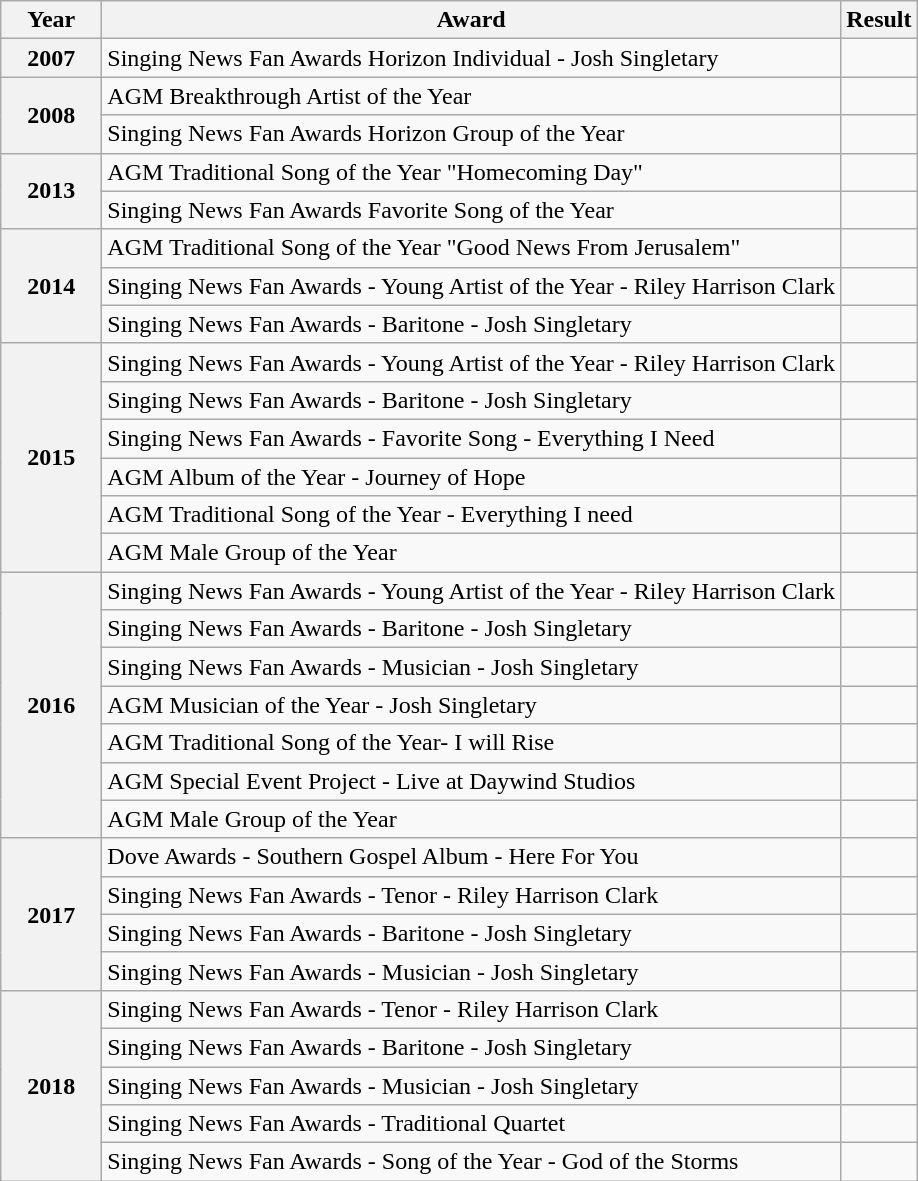<table class="wikitable">
<tr>
<th width="60px">Year</th>
<th>Award</th>
<th>Result</th>
</tr>
<tr>
<th>2007</th>
<td>Singing News Fan Awards Horizon Individual - Josh Singletary</td>
<td></td>
</tr>
<tr>
<th rowspan=2>2008<br></th>
<td>AGM Breakthrough Artist of the Year</td>
<td></td>
</tr>
<tr>
<td>Singing News Fan Awards Horizon Group of the Year</td>
<td></td>
</tr>
<tr>
<th rowspan="2">2013<br></th>
<td>AGM Traditional Song of the Year "Homecoming Day"</td>
<td></td>
</tr>
<tr>
<td>Singing News Fan Awards Favorite Song of the Year</td>
<td></td>
</tr>
<tr>
<th rowspan="3">2014<br></th>
<td>AGM Traditional Song of the Year "Good News From Jerusalem"</td>
<td></td>
</tr>
<tr>
<td>Singing News Fan Awards - Young Artist of the Year - Riley Harrison Clark</td>
<td></td>
</tr>
<tr>
<td>Singing News Fan Awards - Baritone - Josh Singletary</td>
<td></td>
</tr>
<tr>
<th rowspan="6">2015</th>
<td>Singing News Fan Awards - Young Artist of the Year - Riley Harrison Clark</td>
<td></td>
</tr>
<tr>
<td>Singing News Fan Awards - Baritone - Josh Singletary</td>
<td></td>
</tr>
<tr>
<td>Singing News Fan Awards - Favorite Song - Everything I Need</td>
<td></td>
</tr>
<tr>
<td>AGM Album of the Year - Journey of Hope</td>
<td></td>
</tr>
<tr>
<td>AGM Traditional Song of the Year - Everything I need</td>
<td></td>
</tr>
<tr>
<td>AGM Male Group of the Year</td>
<td></td>
</tr>
<tr>
<th rowspan="7">2016<br></th>
<td>Singing News Fan Awards - Young Artist of the Year - Riley Harrison Clark</td>
<td></td>
</tr>
<tr>
<td>Singing News Fan Awards - Baritone - Josh Singletary</td>
<td></td>
</tr>
<tr>
<td>Singing News Fan Awards - Musician - Josh Singletary</td>
<td></td>
</tr>
<tr>
<td>AGM Musician of the Year - Josh Singletary</td>
<td></td>
</tr>
<tr>
<td>AGM Traditional Song of the Year- I will Rise</td>
<td></td>
</tr>
<tr>
<td>AGM Special Event Project - Live at Daywind Studios</td>
<td></td>
</tr>
<tr>
<td>AGM Male Group of the Year</td>
<td></td>
</tr>
<tr>
<th rowspan="4">2017<br></th>
<td>Dove Awards - Southern Gospel Album - Here For You</td>
<td></td>
</tr>
<tr>
<td>Singing News Fan Awards - Tenor - Riley Harrison Clark</td>
<td></td>
</tr>
<tr>
<td>Singing News Fan Awards - Baritone - Josh Singletary</td>
<td></td>
</tr>
<tr>
<td>Singing News Fan Awards - Musician - Josh Singletary</td>
<td></td>
</tr>
<tr>
<th rowspan="5">2018<br></th>
<td>Singing News Fan Awards - Tenor - Riley Harrison Clark</td>
<td></td>
</tr>
<tr>
<td>Singing News Fan Awards - Baritone - Josh Singletary</td>
<td></td>
</tr>
<tr>
<td>Singing News Fan Awards - Musician - Josh Singletary</td>
<td></td>
</tr>
<tr>
<td>Singing News Fan Awards - Traditional Quartet</td>
<td></td>
</tr>
<tr>
<td>Singing News Fan Awards - Song of the Year - God of the Storms</td>
<td></td>
</tr>
</table>
